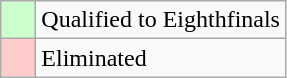<table class="wikitable">
<tr>
<td style="background: #ccffcc;">    </td>
<td>Qualified to Eighthfinals</td>
</tr>
<tr>
<td style="background: #ffcccc;">    </td>
<td>Eliminated</td>
</tr>
</table>
